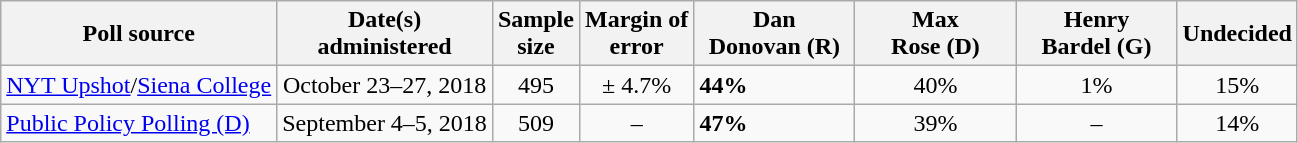<table class="wikitable">
<tr>
<th>Poll source</th>
<th>Date(s)<br>administered</th>
<th>Sample<br>size</th>
<th>Margin of<br>error</th>
<th style="width:100px;">Dan<br>Donovan (R)</th>
<th style="width:100px;">Max<br>Rose (D)</th>
<th style="width:100px;">Henry<br>Bardel (G)</th>
<th>Undecided</th>
</tr>
<tr>
<td><a href='#'>NYT Upshot</a>/<a href='#'>Siena College</a></td>
<td align=center>October 23–27, 2018</td>
<td align=center>495</td>
<td align=center>± 4.7%</td>
<td><strong>44%</strong></td>
<td align=center>40%</td>
<td align=center>1%</td>
<td align=center>15%</td>
</tr>
<tr>
<td><a href='#'>Public Policy Polling (D)</a></td>
<td align=center>September 4–5, 2018</td>
<td align=center>509</td>
<td align=center>–</td>
<td><strong>47%</strong></td>
<td align=center>39%</td>
<td align=center>–</td>
<td align=center>14%</td>
</tr>
</table>
